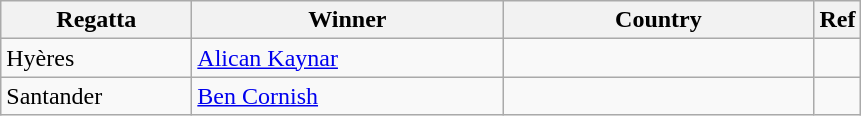<table class="wikitable">
<tr>
<th width=120>Regatta</th>
<th width=200px>Winner</th>
<th width=200px>Country</th>
<th>Ref</th>
</tr>
<tr>
<td>Hyères</td>
<td><a href='#'>Alican Kaynar</a></td>
<td> </td>
<td></td>
</tr>
<tr>
<td>Santander</td>
<td><a href='#'>Ben Cornish</a></td>
<td> </td>
<td></td>
</tr>
</table>
